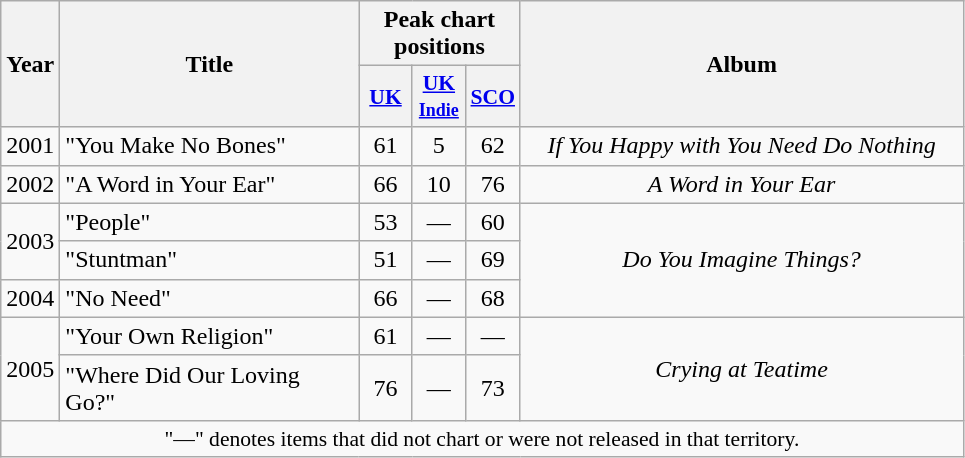<table class="wikitable" style="text-align:center;">
<tr>
<th rowspan="2" style="width:2em;">Year</th>
<th rowspan="2" style="width:12em;">Title</th>
<th colspan="3">Peak chart positions</th>
<th rowspan="2" style="width:18em;">Album</th>
</tr>
<tr>
<th style="width:2em;font-size:90%;"><a href='#'>UK</a><br></th>
<th style="width:2em;font-size:90%;"><a href='#'>UK<br><small>Indie</small></a><br></th>
<th style="width:2em;font-size:90%;"><a href='#'>SCO</a><br></th>
</tr>
<tr>
<td>2001</td>
<td style="text-align:left;">"You Make No Bones"</td>
<td>61</td>
<td>5</td>
<td>62</td>
<td><em>If You Happy with You Need Do Nothing</em></td>
</tr>
<tr>
<td>2002</td>
<td style="text-align:left;">"A Word in Your Ear"</td>
<td>66</td>
<td>10</td>
<td>76</td>
<td><em>A Word in Your Ear</em></td>
</tr>
<tr>
<td rowspan="2">2003</td>
<td style="text-align:left;">"People"</td>
<td>53</td>
<td>—</td>
<td>60</td>
<td rowspan="3"><em>Do You Imagine Things?</em></td>
</tr>
<tr>
<td style="text-align:left;">"Stuntman"</td>
<td>51</td>
<td>—</td>
<td>69</td>
</tr>
<tr>
<td>2004</td>
<td style="text-align:left;">"No Need"</td>
<td>66</td>
<td>—</td>
<td>68</td>
</tr>
<tr>
<td rowspan="2">2005</td>
<td style="text-align:left;">"Your Own Religion"</td>
<td>61</td>
<td>—</td>
<td>—</td>
<td rowspan="2"><em>Crying at Teatime</em></td>
</tr>
<tr>
<td style="text-align:left;">"Where Did Our Loving Go?"</td>
<td>76</td>
<td>—</td>
<td>73</td>
</tr>
<tr>
<td colspan="15" style="font-size:90%">"—" denotes items that did not chart or were not released in that territory.</td>
</tr>
</table>
